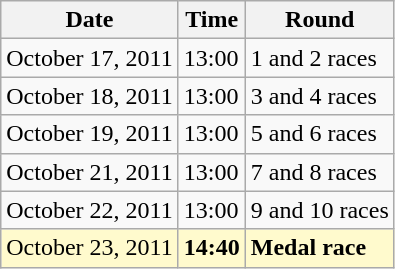<table class="wikitable">
<tr>
<th>Date</th>
<th>Time</th>
<th>Round</th>
</tr>
<tr>
<td>October 17, 2011</td>
<td>13:00</td>
<td>1 and 2 races</td>
</tr>
<tr>
<td>October 18, 2011</td>
<td>13:00</td>
<td>3 and 4 races</td>
</tr>
<tr>
<td>October 19, 2011</td>
<td>13:00</td>
<td>5 and 6 races</td>
</tr>
<tr>
<td>October 21, 2011</td>
<td>13:00</td>
<td>7 and 8 races</td>
</tr>
<tr>
<td>October 22, 2011</td>
<td>13:00</td>
<td>9 and 10 races</td>
</tr>
<tr style=background:lemonchiffon>
<td>October 23, 2011</td>
<td><strong>14:40</strong></td>
<td><strong>Medal race</strong></td>
</tr>
</table>
